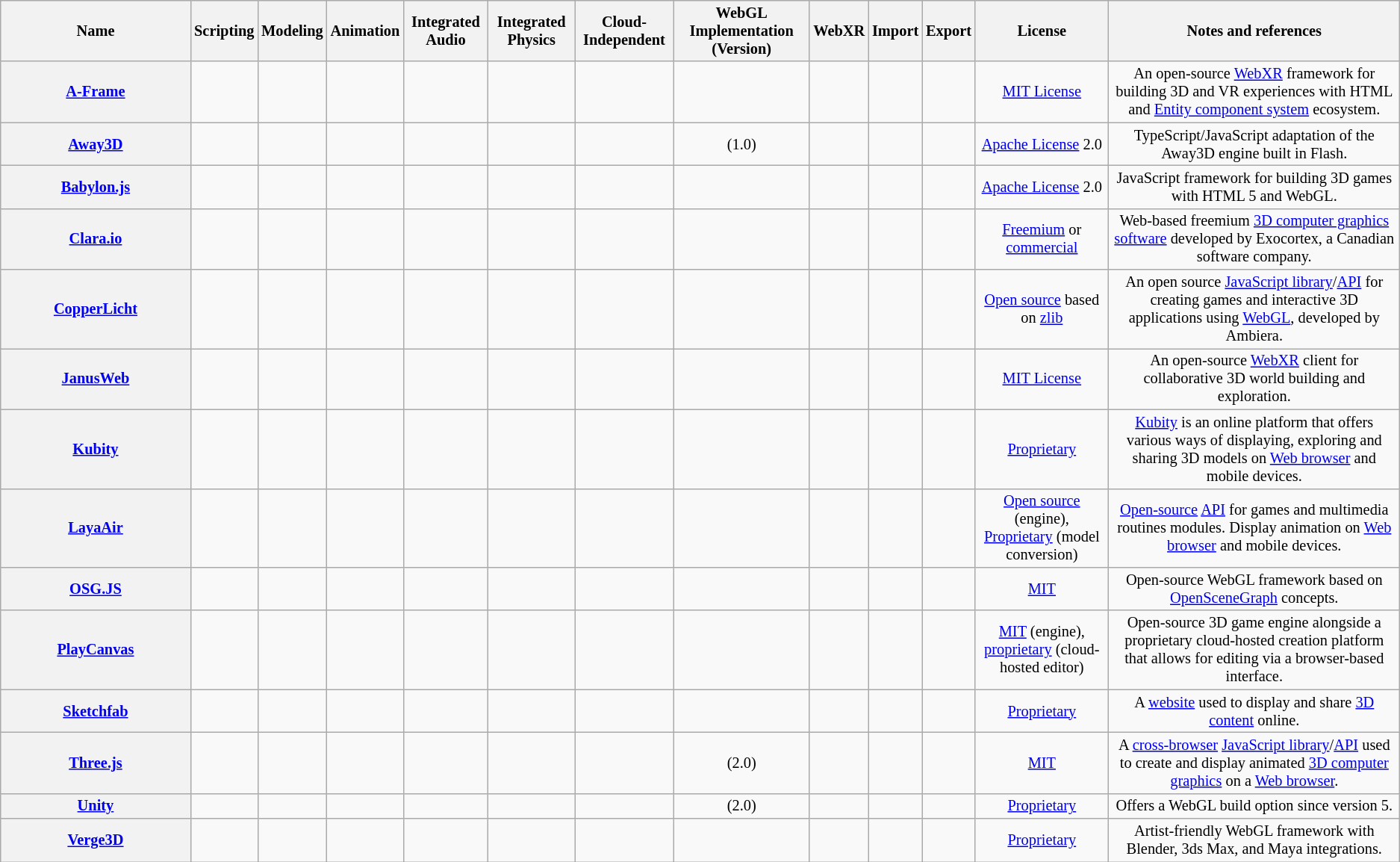<table class="wikitable sortable" style="text-align: center; font-size: 85%; width: auto; table-layout: fixed;">
<tr>
<th style="width: 12em">Name</th>
<th>Scripting</th>
<th>Modeling</th>
<th>Animation</th>
<th>Integrated Audio</th>
<th>Integrated Physics</th>
<th>Cloud-Independent</th>
<th>WebGL Implementation (Version)</th>
<th>WebXR</th>
<th>Import</th>
<th>Export</th>
<th>License</th>
<th class="unsortable">Notes and references</th>
</tr>
<tr>
<th><a href='#'>A-Frame</a></th>
<td></td>
<td></td>
<td></td>
<td></td>
<td></td>
<td></td>
<td></td>
<td></td>
<td></td>
<td></td>
<td><a href='#'>MIT License</a></td>
<td>An open-source <a href='#'>WebXR</a> framework for building 3D and VR experiences with HTML and <a href='#'>Entity component system</a> ecosystem.</td>
</tr>
<tr>
<th><a href='#'>Away3D</a></th>
<td></td>
<td></td>
<td></td>
<td></td>
<td></td>
<td></td>
<td> (1.0)</td>
<td></td>
<td></td>
<td></td>
<td><a href='#'>Apache License</a> 2.0</td>
<td>TypeScript/JavaScript adaptation of the Away3D engine built in Flash.</td>
</tr>
<tr>
<th><a href='#'>Babylon.js</a></th>
<td></td>
<td></td>
<td></td>
<td></td>
<td></td>
<td></td>
<td></td>
<td></td>
<td></td>
<td></td>
<td><a href='#'>Apache License</a> 2.0</td>
<td>JavaScript framework for building 3D games with HTML 5 and WebGL.</td>
</tr>
<tr>
<th><a href='#'>Clara.io</a></th>
<td></td>
<td></td>
<td></td>
<td></td>
<td></td>
<td></td>
<td></td>
<td></td>
<td></td>
<td></td>
<td><a href='#'>Freemium</a> or <a href='#'>commercial</a></td>
<td>Web-based freemium <a href='#'>3D computer graphics software</a> developed by Exocortex, a Canadian software company.</td>
</tr>
<tr>
<th><a href='#'>CopperLicht</a></th>
<td></td>
<td></td>
<td></td>
<td></td>
<td></td>
<td></td>
<td></td>
<td></td>
<td></td>
<td></td>
<td><a href='#'>Open source</a> based on <a href='#'>zlib</a></td>
<td>An open source <a href='#'>JavaScript library</a>/<a href='#'>API</a> for creating games and interactive 3D applications using <a href='#'>WebGL</a>, developed by Ambiera.</td>
</tr>
<tr>
<th><a href='#'>JanusWeb</a></th>
<td></td>
<td></td>
<td></td>
<td></td>
<td></td>
<td></td>
<td></td>
<td></td>
<td></td>
<td></td>
<td><a href='#'>MIT License</a></td>
<td>An open-source <a href='#'>WebXR</a> client for collaborative 3D world building and exploration.</td>
</tr>
<tr>
<th><a href='#'>Kubity</a></th>
<td></td>
<td></td>
<td></td>
<td></td>
<td></td>
<td></td>
<td></td>
<td></td>
<td></td>
<td></td>
<td><a href='#'>Proprietary</a></td>
<td><a href='#'>Kubity</a> is an online platform that offers various ways of displaying, exploring and sharing 3D models on <a href='#'>Web browser</a> and mobile devices.</td>
</tr>
<tr>
<th><a href='#'>LayaAir</a></th>
<td></td>
<td></td>
<td></td>
<td></td>
<td></td>
<td></td>
<td></td>
<td></td>
<td></td>
<td></td>
<td><a href='#'>Open source</a> (engine), <a href='#'>Proprietary</a> (model conversion)</td>
<td><a href='#'>Open-source</a> <a href='#'>API</a> for games and multimedia routines modules. Display animation on <a href='#'>Web browser</a> and mobile devices.</td>
</tr>
<tr>
<th><a href='#'>OSG.JS</a></th>
<td></td>
<td></td>
<td></td>
<td></td>
<td></td>
<td></td>
<td></td>
<td></td>
<td></td>
<td></td>
<td><a href='#'>MIT</a></td>
<td>Open-source WebGL framework based on <a href='#'>OpenSceneGraph</a> concepts.</td>
</tr>
<tr>
<th><a href='#'>PlayCanvas</a></th>
<td></td>
<td></td>
<td></td>
<td></td>
<td></td>
<td></td>
<td></td>
<td></td>
<td></td>
<td></td>
<td><a href='#'>MIT</a> (engine), <a href='#'>proprietary</a> (cloud-hosted editor)</td>
<td>Open-source 3D game engine alongside a proprietary cloud-hosted creation platform that allows for editing via a browser-based interface.</td>
</tr>
<tr>
<th><a href='#'>Sketchfab</a></th>
<td></td>
<td></td>
<td></td>
<td></td>
<td></td>
<td></td>
<td></td>
<td></td>
<td></td>
<td></td>
<td><a href='#'>Proprietary</a></td>
<td>A <a href='#'>website</a> used to display and share <a href='#'>3D content</a> online.</td>
</tr>
<tr>
<th><a href='#'>Three.js</a></th>
<td></td>
<td></td>
<td></td>
<td></td>
<td></td>
<td></td>
<td> (2.0)</td>
<td></td>
<td></td>
<td></td>
<td><a href='#'>MIT</a></td>
<td>A <a href='#'>cross-browser</a> <a href='#'>JavaScript library</a>/<a href='#'>API</a> used to create and display animated <a href='#'>3D computer graphics</a> on a <a href='#'>Web browser</a>.</td>
</tr>
<tr>
<th><a href='#'>Unity</a></th>
<td></td>
<td></td>
<td></td>
<td></td>
<td></td>
<td></td>
<td> (2.0)</td>
<td></td>
<td></td>
<td></td>
<td><a href='#'>Proprietary</a></td>
<td>Offers a WebGL build option since version 5.</td>
</tr>
<tr>
<th><a href='#'>Verge3D</a></th>
<td></td>
<td></td>
<td></td>
<td></td>
<td></td>
<td></td>
<td></td>
<td></td>
<td></td>
<td></td>
<td><a href='#'>Proprietary</a></td>
<td>Artist-friendly WebGL framework with Blender, 3ds Max, and Maya integrations.</td>
</tr>
</table>
